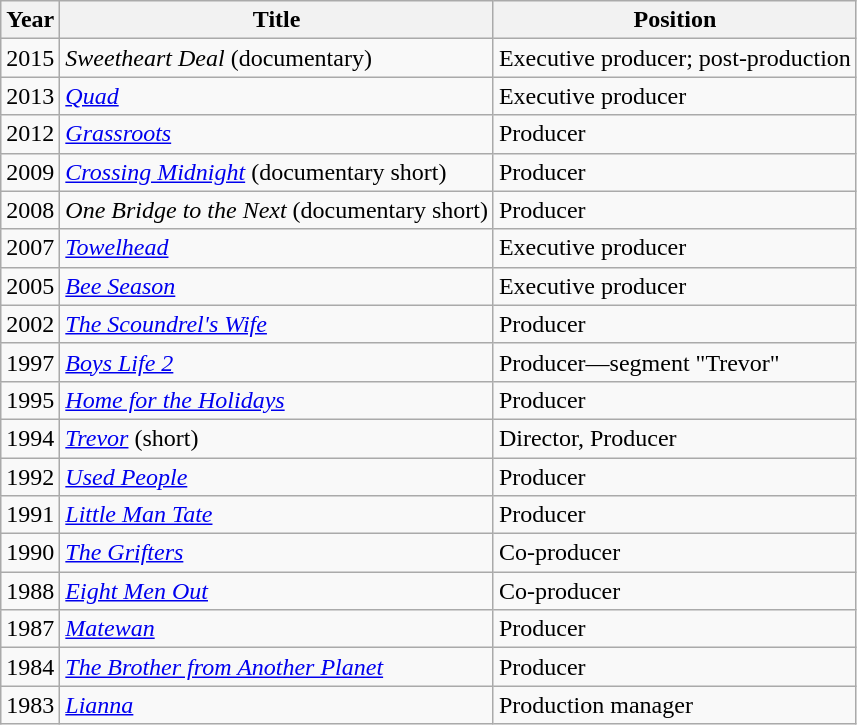<table class="wikitable">
<tr>
<th>Year</th>
<th>Title</th>
<th>Position</th>
</tr>
<tr>
<td>2015</td>
<td><em>Sweetheart Deal</em> (documentary)</td>
<td>Executive producer; post-production</td>
</tr>
<tr>
<td>2013</td>
<td><em><a href='#'>Quad</a></em></td>
<td>Executive producer</td>
</tr>
<tr>
<td>2012</td>
<td><em><a href='#'>Grassroots</a></em></td>
<td>Producer</td>
</tr>
<tr>
<td>2009</td>
<td><em><a href='#'>Crossing Midnight</a></em> (documentary short)</td>
<td>Producer</td>
</tr>
<tr>
<td>2008</td>
<td><em>One Bridge to the Next</em> (documentary short)</td>
<td>Producer</td>
</tr>
<tr>
<td>2007</td>
<td><em><a href='#'>Towelhead</a></em></td>
<td>Executive producer</td>
</tr>
<tr>
<td>2005</td>
<td><em><a href='#'>Bee Season</a></em></td>
<td>Executive producer</td>
</tr>
<tr>
<td>2002</td>
<td><em><a href='#'>The Scoundrel's Wife</a></em></td>
<td>Producer</td>
</tr>
<tr>
<td>1997</td>
<td><em><a href='#'>Boys Life 2</a></em></td>
<td>Producer—segment "Trevor"</td>
</tr>
<tr>
<td>1995</td>
<td><em><a href='#'>Home for the Holidays</a></em></td>
<td>Producer</td>
</tr>
<tr>
<td>1994</td>
<td><em><a href='#'>Trevor</a></em> (short)</td>
<td>Director, Producer</td>
</tr>
<tr>
<td>1992</td>
<td><em><a href='#'>Used People</a></em></td>
<td>Producer</td>
</tr>
<tr>
<td>1991</td>
<td><em><a href='#'>Little Man Tate</a></em></td>
<td>Producer</td>
</tr>
<tr>
<td>1990</td>
<td><em><a href='#'>The Grifters</a></em></td>
<td>Co-producer</td>
</tr>
<tr>
<td>1988</td>
<td><em><a href='#'>Eight Men Out</a></em></td>
<td>Co-producer</td>
</tr>
<tr>
<td>1987</td>
<td><em><a href='#'>Matewan</a></em></td>
<td>Producer</td>
</tr>
<tr>
<td>1984</td>
<td><em><a href='#'>The Brother from Another Planet</a></em></td>
<td>Producer</td>
</tr>
<tr>
<td>1983</td>
<td><em><a href='#'>Lianna</a></em></td>
<td>Production manager</td>
</tr>
</table>
